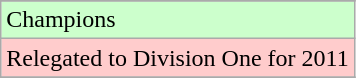<table class="wikitable">
<tr>
</tr>
<tr width=10px bgcolor="#ccffcc">
<td>Champions</td>
</tr>
<tr width=10px bgcolor="#ffcccc">
<td>Relegated to Division One for 2011</td>
</tr>
<tr>
</tr>
</table>
